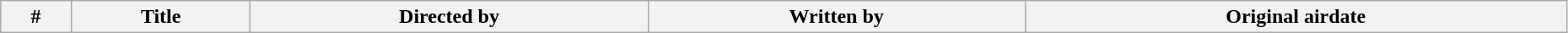<table class="wikitable" width="98%">
<tr>
<th>#</th>
<th>Title</th>
<th>Directed by</th>
<th>Written by</th>
<th>Original airdate<br>
</th>
</tr>
</table>
